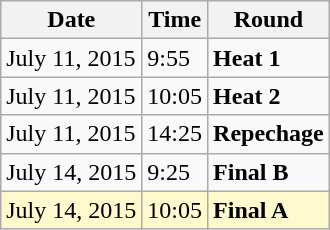<table class="wikitable">
<tr>
<th>Date</th>
<th>Time</th>
<th>Round</th>
</tr>
<tr>
<td>July 11, 2015</td>
<td>9:55</td>
<td><strong>Heat 1</strong></td>
</tr>
<tr>
<td>July 11, 2015</td>
<td>10:05</td>
<td><strong>Heat 2</strong></td>
</tr>
<tr>
<td>July 11, 2015</td>
<td>14:25</td>
<td><strong>Repechage</strong></td>
</tr>
<tr>
<td>July 14, 2015</td>
<td>9:25</td>
<td><strong>Final B</strong></td>
</tr>
<tr style=background:lemonchiffon>
<td>July 14, 2015</td>
<td>10:05</td>
<td><strong>Final A</strong></td>
</tr>
</table>
